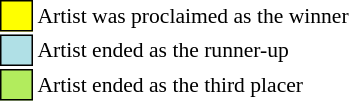<table class="toccolours" style="font-size:90%; white-space:nowrap;">
<tr>
<td style="background:#ffff00; border: 1px solid black">     </td>
<td>Artist was proclaimed as the winner</td>
</tr>
<tr>
<td style="background:#B0E0E6; border: 1px solid black">     </td>
<td>Artist ended as the runner-up</td>
</tr>
<tr>
<td style="background:#B2EC5D; border: 1px solid black">     </td>
<td>Artist ended as the third placer</td>
</tr>
</table>
